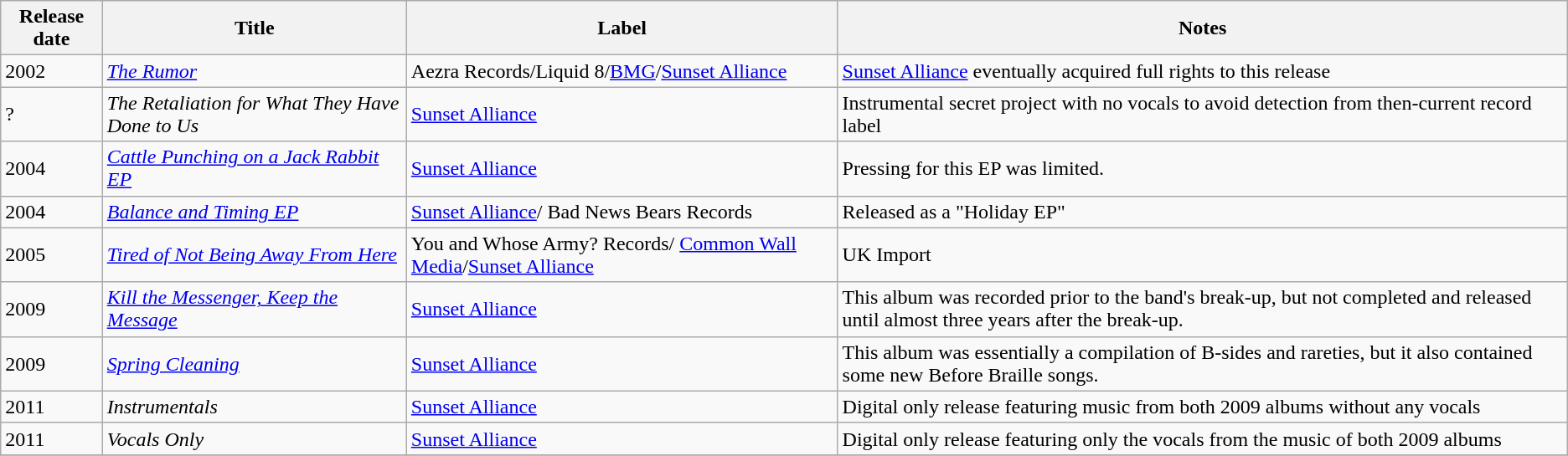<table class="wikitable">
<tr>
<th>Release date</th>
<th>Title</th>
<th>Label</th>
<th>Notes</th>
</tr>
<tr>
<td>2002</td>
<td><em><a href='#'>The Rumor</a></em></td>
<td>Aezra Records/Liquid 8/<a href='#'>BMG</a>/<a href='#'>Sunset Alliance</a></td>
<td><a href='#'>Sunset Alliance</a> eventually acquired full rights to this release</td>
</tr>
<tr>
<td>?</td>
<td><em>The Retaliation for What They Have Done to Us</em></td>
<td><a href='#'>Sunset Alliance</a></td>
<td>Instrumental secret project with no vocals to avoid detection from then-current record label</td>
</tr>
<tr>
<td>2004</td>
<td><em><a href='#'>Cattle Punching on a Jack Rabbit EP</a></em></td>
<td><a href='#'>Sunset Alliance</a></td>
<td>Pressing for this EP was limited.</td>
</tr>
<tr>
<td>2004</td>
<td><em><a href='#'>Balance and Timing EP</a></em></td>
<td><a href='#'>Sunset Alliance</a>/ Bad News Bears Records</td>
<td>Released as a "Holiday EP"</td>
</tr>
<tr>
<td>2005</td>
<td><em><a href='#'>Tired of Not Being Away From Here</a></em></td>
<td>You and Whose Army? Records/ <a href='#'>Common Wall Media</a>/<a href='#'>Sunset Alliance</a></td>
<td>UK Import</td>
</tr>
<tr>
<td>2009</td>
<td><em><a href='#'>Kill the Messenger, Keep the Message</a></em></td>
<td><a href='#'>Sunset Alliance</a></td>
<td>This album was recorded prior to the band's break-up, but not completed and released until almost three years after the break-up.</td>
</tr>
<tr>
<td>2009</td>
<td><a href='#'><em>Spring Cleaning</em></a></td>
<td><a href='#'>Sunset Alliance</a></td>
<td>This album was essentially a compilation of B-sides and rareties, but it also contained some new Before Braille songs.</td>
</tr>
<tr>
<td>2011</td>
<td><em>Instrumentals</em></td>
<td><a href='#'>Sunset Alliance</a></td>
<td>Digital only release featuring music from both 2009 albums without any vocals</td>
</tr>
<tr>
<td>2011</td>
<td><em>Vocals Only</em></td>
<td><a href='#'>Sunset Alliance</a></td>
<td>Digital only release featuring only the vocals from the music of both 2009 albums</td>
</tr>
<tr>
</tr>
</table>
